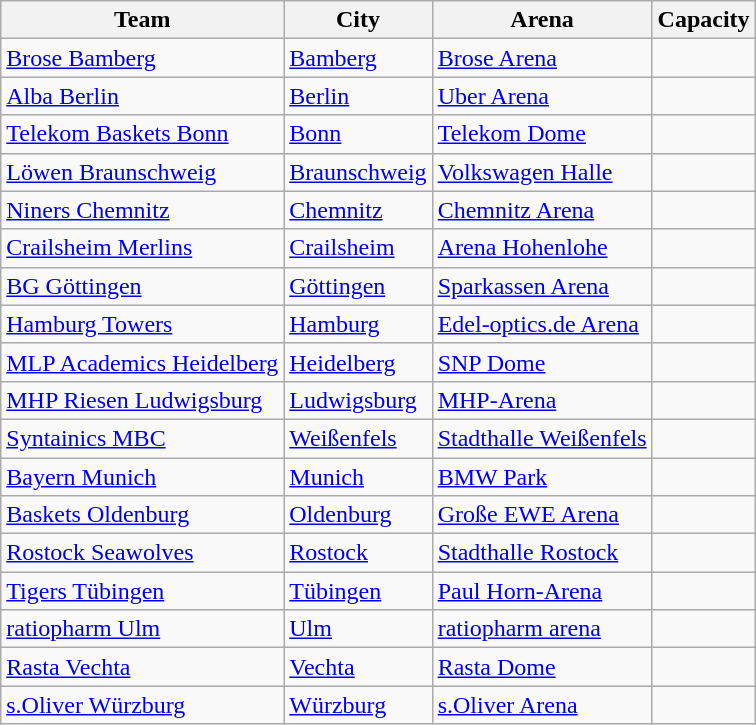<table class="wikitable sortable">
<tr>
<th>Team</th>
<th>City</th>
<th>Arena</th>
<th>Capacity</th>
</tr>
<tr>
<td><a href='#'>Brose Bamberg</a></td>
<td><a href='#'>Bamberg</a></td>
<td><a href='#'>Brose Arena</a></td>
<td></td>
</tr>
<tr>
<td><a href='#'>Alba Berlin</a></td>
<td><a href='#'>Berlin</a></td>
<td><a href='#'>Uber Arena</a></td>
<td></td>
</tr>
<tr>
<td><a href='#'>Telekom Baskets Bonn</a></td>
<td><a href='#'>Bonn</a></td>
<td><a href='#'>Telekom Dome</a></td>
<td></td>
</tr>
<tr>
<td><a href='#'>Löwen Braunschweig</a></td>
<td><a href='#'>Braunschweig</a></td>
<td><a href='#'>Volkswagen Halle</a></td>
<td></td>
</tr>
<tr>
<td><a href='#'>Niners Chemnitz</a></td>
<td><a href='#'>Chemnitz</a></td>
<td><a href='#'>Chemnitz Arena</a></td>
<td></td>
</tr>
<tr>
<td><a href='#'>Crailsheim Merlins</a></td>
<td><a href='#'>Crailsheim</a></td>
<td><a href='#'>Arena Hohenlohe</a></td>
<td></td>
</tr>
<tr>
<td><a href='#'>BG Göttingen</a></td>
<td><a href='#'>Göttingen</a></td>
<td><a href='#'>Sparkassen Arena</a></td>
<td></td>
</tr>
<tr>
<td><a href='#'>Hamburg Towers</a></td>
<td><a href='#'>Hamburg</a></td>
<td><a href='#'>Edel-optics.de Arena</a></td>
<td></td>
</tr>
<tr>
<td><a href='#'>MLP Academics Heidelberg</a></td>
<td><a href='#'>Heidelberg</a></td>
<td><a href='#'>SNP Dome</a></td>
<td></td>
</tr>
<tr>
<td><a href='#'>MHP Riesen Ludwigsburg</a></td>
<td><a href='#'>Ludwigsburg</a></td>
<td><a href='#'>MHP-Arena</a></td>
<td></td>
</tr>
<tr>
<td><a href='#'>Syntainics MBC</a></td>
<td><a href='#'>Weißenfels</a></td>
<td><a href='#'>Stadthalle Weißenfels</a></td>
<td></td>
</tr>
<tr>
<td><a href='#'>Bayern Munich</a></td>
<td><a href='#'>Munich</a></td>
<td><a href='#'>BMW Park</a></td>
<td></td>
</tr>
<tr>
<td><a href='#'>Baskets Oldenburg</a></td>
<td><a href='#'>Oldenburg</a></td>
<td><a href='#'>Große EWE Arena</a></td>
<td></td>
</tr>
<tr>
<td><a href='#'>Rostock Seawolves</a></td>
<td><a href='#'>Rostock</a></td>
<td><a href='#'>Stadthalle Rostock</a></td>
<td></td>
</tr>
<tr>
<td><a href='#'>Tigers Tübingen</a></td>
<td><a href='#'>Tübingen</a></td>
<td><a href='#'>Paul Horn-Arena</a></td>
<td></td>
</tr>
<tr>
<td><a href='#'>ratiopharm Ulm</a></td>
<td><a href='#'>Ulm</a></td>
<td><a href='#'>ratiopharm arena</a></td>
<td></td>
</tr>
<tr>
<td><a href='#'>Rasta Vechta</a></td>
<td><a href='#'>Vechta</a></td>
<td><a href='#'>Rasta Dome</a></td>
<td></td>
</tr>
<tr>
<td><a href='#'>s.Oliver Würzburg</a></td>
<td><a href='#'>Würzburg</a></td>
<td><a href='#'>s.Oliver Arena</a></td>
<td></td>
</tr>
</table>
